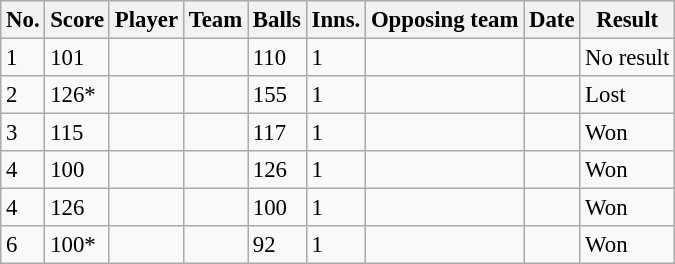<table class="wikitable sortable" style="font-size:95%">
<tr>
<th>No.</th>
<th>Score</th>
<th>Player</th>
<th>Team</th>
<th>Balls</th>
<th>Inns.</th>
<th>Opposing team</th>
<th>Date</th>
<th>Result</th>
</tr>
<tr>
<td>1</td>
<td> 101</td>
<td></td>
<td></td>
<td>110</td>
<td>1</td>
<td></td>
<td></td>
<td>No result</td>
</tr>
<tr>
<td>2</td>
<td> 126*</td>
<td></td>
<td></td>
<td>155</td>
<td>1</td>
<td></td>
<td></td>
<td>Lost</td>
</tr>
<tr>
<td>3</td>
<td> 115</td>
<td></td>
<td></td>
<td>117</td>
<td>1</td>
<td></td>
<td></td>
<td>Won</td>
</tr>
<tr>
<td>4</td>
<td> 100</td>
<td></td>
<td></td>
<td>126</td>
<td>1</td>
<td></td>
<td></td>
<td>Won</td>
</tr>
<tr>
<td>4</td>
<td> 126</td>
<td></td>
<td></td>
<td>100</td>
<td>1</td>
<td></td>
<td></td>
<td>Won</td>
</tr>
<tr>
<td>6</td>
<td> 100*</td>
<td></td>
<td></td>
<td>92</td>
<td>1</td>
<td></td>
<td></td>
<td>Won</td>
</tr>
</table>
